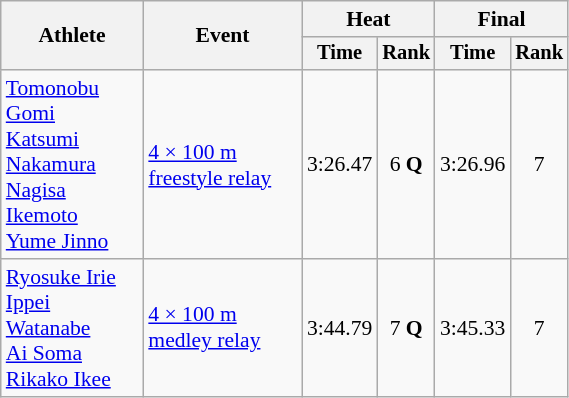<table class="wikitable" style="text-align:center; font-size:90%; width:30%;">
<tr>
<th rowspan="2">Athlete</th>
<th rowspan="2">Event</th>
<th colspan="2">Heat</th>
<th colspan="2">Final</th>
</tr>
<tr style="font-size:95%">
<th>Time</th>
<th>Rank</th>
<th>Time</th>
<th>Rank</th>
</tr>
<tr>
<td align=left><a href='#'>Tomonobu Gomi</a> <br><a href='#'>Katsumi Nakamura</a> <br><a href='#'>Nagisa Ikemoto</a> <br><a href='#'>Yume Jinno</a></td>
<td align=left><a href='#'>4 × 100 m freestyle relay</a></td>
<td>3:26.47</td>
<td>6 <strong>Q</strong></td>
<td>3:26.96</td>
<td>7</td>
</tr>
<tr>
<td align=left><a href='#'>Ryosuke Irie</a><br><a href='#'>Ippei Watanabe</a><br><a href='#'>Ai Soma</a> <br><a href='#'>Rikako Ikee</a></td>
<td align=left><a href='#'>4 × 100 m medley relay</a></td>
<td>3:44.79</td>
<td>7 <strong>Q</strong></td>
<td>3:45.33</td>
<td>7</td>
</tr>
</table>
